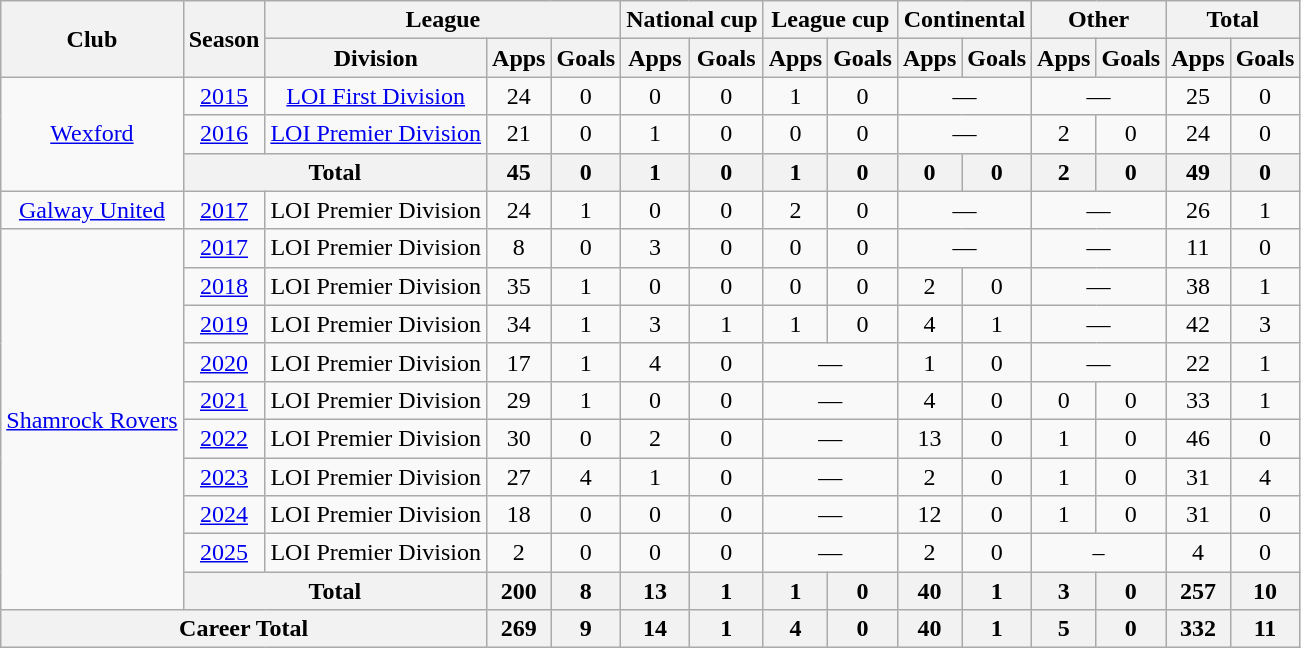<table class="wikitable" Style="text-align: center">
<tr>
<th rowspan="2">Club</th>
<th rowspan="2">Season</th>
<th colspan="3">League</th>
<th colspan="2">National cup</th>
<th colspan="2">League cup</th>
<th colspan="2">Continental</th>
<th colspan="2">Other</th>
<th colspan="2">Total</th>
</tr>
<tr>
<th>Division</th>
<th>Apps</th>
<th>Goals</th>
<th>Apps</th>
<th>Goals</th>
<th>Apps</th>
<th>Goals</th>
<th>Apps</th>
<th>Goals</th>
<th>Apps</th>
<th>Goals</th>
<th>Apps</th>
<th>Goals</th>
</tr>
<tr>
<td rowspan="3"><a href='#'>Wexford</a></td>
<td><a href='#'>2015</a></td>
<td><a href='#'>LOI First Division</a></td>
<td>24</td>
<td>0</td>
<td>0</td>
<td>0</td>
<td>1</td>
<td>0</td>
<td colspan="2">—</td>
<td colspan="2">—</td>
<td>25</td>
<td>0</td>
</tr>
<tr>
<td><a href='#'>2016</a></td>
<td><a href='#'>LOI Premier Division</a></td>
<td>21</td>
<td>0</td>
<td>1</td>
<td>0</td>
<td>0</td>
<td>0</td>
<td colspan="2">—</td>
<td>2</td>
<td>0</td>
<td>24</td>
<td>0</td>
</tr>
<tr>
<th colspan="2">Total</th>
<th>45</th>
<th>0</th>
<th>1</th>
<th>0</th>
<th>1</th>
<th>0</th>
<th>0</th>
<th>0</th>
<th>2</th>
<th>0</th>
<th>49</th>
<th>0</th>
</tr>
<tr>
<td><a href='#'>Galway United</a></td>
<td><a href='#'>2017</a></td>
<td>LOI Premier Division</td>
<td>24</td>
<td>1</td>
<td>0</td>
<td>0</td>
<td>2</td>
<td>0</td>
<td colspan="2">—</td>
<td colspan="2">—</td>
<td>26</td>
<td>1</td>
</tr>
<tr>
<td rowspan="10"><a href='#'>Shamrock Rovers</a></td>
<td><a href='#'>2017</a></td>
<td>LOI Premier Division</td>
<td>8</td>
<td>0</td>
<td>3</td>
<td>0</td>
<td>0</td>
<td>0</td>
<td colspan="2">—</td>
<td colspan="2">—</td>
<td>11</td>
<td>0</td>
</tr>
<tr>
<td><a href='#'>2018</a></td>
<td>LOI Premier Division</td>
<td>35</td>
<td>1</td>
<td>0</td>
<td>0</td>
<td>0</td>
<td>0</td>
<td>2</td>
<td>0</td>
<td colspan="2">—</td>
<td>38</td>
<td>1</td>
</tr>
<tr>
<td><a href='#'>2019</a></td>
<td>LOI Premier Division</td>
<td>34</td>
<td>1</td>
<td>3</td>
<td>1</td>
<td>1</td>
<td>0</td>
<td>4</td>
<td>1</td>
<td colspan="2">—</td>
<td>42</td>
<td>3</td>
</tr>
<tr>
<td><a href='#'>2020</a></td>
<td>LOI Premier Division</td>
<td>17</td>
<td>1</td>
<td>4</td>
<td>0</td>
<td colspan="2">—</td>
<td>1</td>
<td>0</td>
<td colspan="2">—</td>
<td>22</td>
<td>1</td>
</tr>
<tr>
<td><a href='#'>2021</a></td>
<td>LOI Premier Division</td>
<td>29</td>
<td>1</td>
<td>0</td>
<td>0</td>
<td colspan="2">—</td>
<td>4</td>
<td>0</td>
<td>0</td>
<td>0</td>
<td>33</td>
<td>1</td>
</tr>
<tr>
<td><a href='#'>2022</a></td>
<td>LOI Premier Division</td>
<td>30</td>
<td>0</td>
<td>2</td>
<td>0</td>
<td colspan="2">—</td>
<td>13</td>
<td>0</td>
<td>1</td>
<td>0</td>
<td>46</td>
<td>0</td>
</tr>
<tr>
<td><a href='#'>2023</a></td>
<td>LOI Premier Division</td>
<td>27</td>
<td>4</td>
<td>1</td>
<td>0</td>
<td colspan="2">—</td>
<td>2</td>
<td>0</td>
<td>1</td>
<td>0</td>
<td>31</td>
<td>4</td>
</tr>
<tr>
<td><a href='#'>2024</a></td>
<td>LOI Premier Division</td>
<td>18</td>
<td>0</td>
<td>0</td>
<td>0</td>
<td colspan="2">—</td>
<td>12</td>
<td>0</td>
<td>1</td>
<td>0</td>
<td>31</td>
<td>0</td>
</tr>
<tr>
<td><a href='#'>2025</a></td>
<td>LOI Premier Division</td>
<td>2</td>
<td>0</td>
<td>0</td>
<td>0</td>
<td colspan="2">—</td>
<td>2</td>
<td>0</td>
<td colspan="2">–</td>
<td>4</td>
<td>0</td>
</tr>
<tr>
<th colspan="2">Total</th>
<th>200</th>
<th>8</th>
<th>13</th>
<th>1</th>
<th>1</th>
<th>0</th>
<th>40</th>
<th>1</th>
<th>3</th>
<th>0</th>
<th>257</th>
<th>10</th>
</tr>
<tr>
<th colspan="3">Career Total</th>
<th>269</th>
<th>9</th>
<th>14</th>
<th>1</th>
<th>4</th>
<th>0</th>
<th>40</th>
<th>1</th>
<th>5</th>
<th>0</th>
<th>332</th>
<th>11</th>
</tr>
</table>
